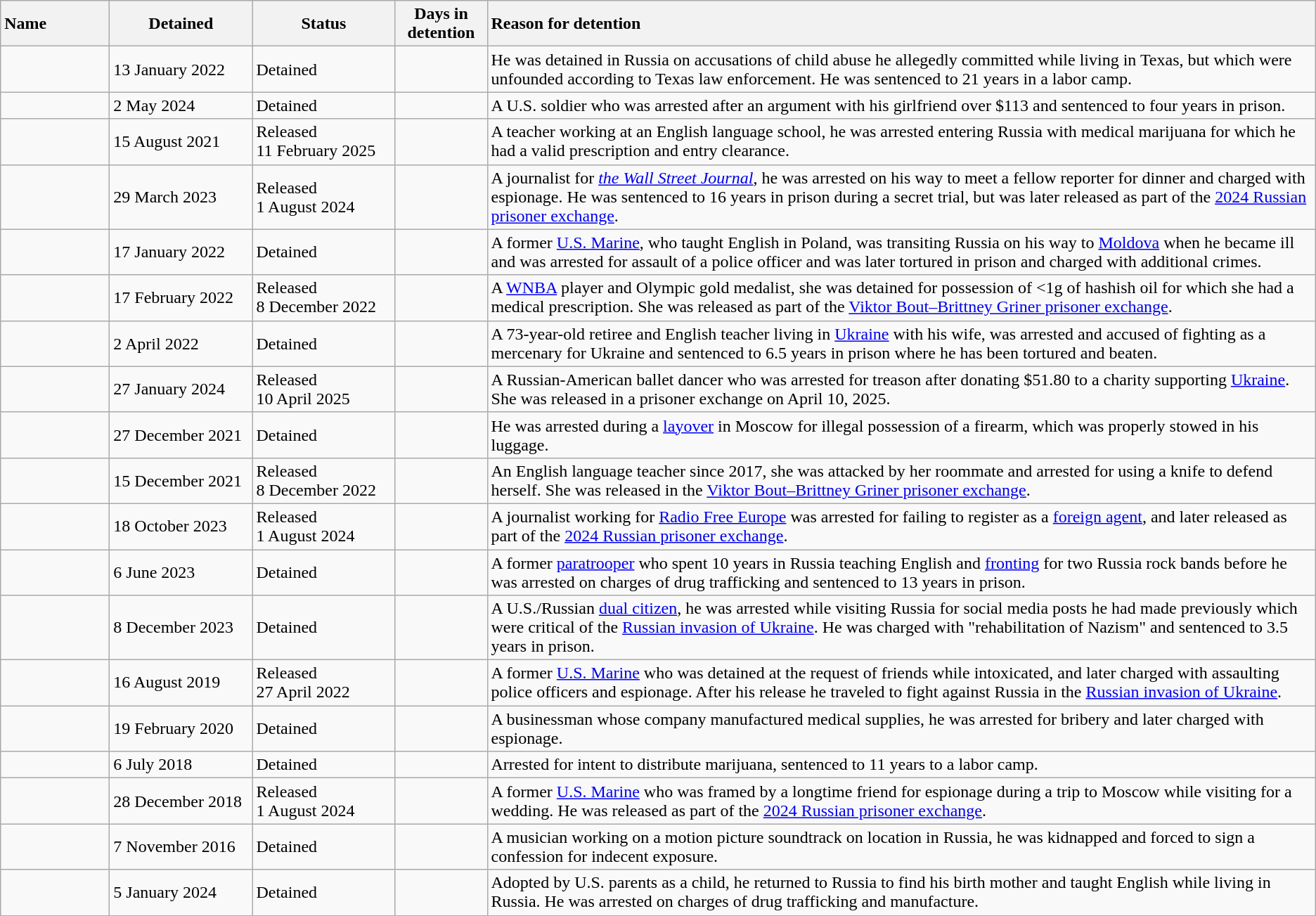<table class="wikitable defaultleft col2center col3center col4center col5left sortable">
<tr>
<th style="text-align: left; width: 6em;">Name</th>
<th style="width: 8em;">Detained</th>
<th style="width: 8em;">Status</th>
<th style="width: 5em;">Days in detention</th>
<th class="unsortable" style="text-align: left;">Reason for detention</th>
</tr>
<tr>
<td></td>
<td>13 January 2022</td>
<td>Detained</td>
<td></td>
<td>He was detained in Russia on accusations of child abuse he allegedly committed while living in Texas, but which were unfounded according to Texas law enforcement. He was sentenced to 21 years in a labor camp.</td>
</tr>
<tr>
<td></td>
<td>2 May 2024</td>
<td>Detained</td>
<td></td>
<td>A U.S. soldier who was arrested after an argument with his girlfriend over $113 and sentenced to four years in prison.</td>
</tr>
<tr>
<td></td>
<td>15 August 2021</td>
<td>Released <br>11 February 2025</td>
<td></td>
<td>A teacher working at an English language school, he was arrested entering Russia with medical marijuana for which he had a valid prescription and entry clearance.</td>
</tr>
<tr>
<td></td>
<td>29 March 2023</td>
<td>Released <br>1 August 2024</td>
<td></td>
<td>A journalist for <em><a href='#'>the Wall Street Journal</a></em>, he was arrested on his way to meet a fellow reporter for dinner and charged with espionage. He was sentenced to 16 years in prison during a secret trial, but was later released as part of the <a href='#'>2024 Russian prisoner exchange</a>.</td>
</tr>
<tr>
<td></td>
<td>17 January 2022</td>
<td>Detained</td>
<td></td>
<td>A former <a href='#'>U.S. Marine</a>, who taught English in Poland, was transiting Russia on his way to <a href='#'>Moldova</a> when he became ill and was arrested for assault of a police officer and was later tortured in prison and charged with additional crimes.</td>
</tr>
<tr>
<td></td>
<td>17 February 2022</td>
<td>Released <br>8 December 2022</td>
<td></td>
<td>A <a href='#'>WNBA</a> player and Olympic gold medalist, she was detained for possession of <1g of hashish oil for which she had a medical prescription. She was released as part of the <a href='#'>Viktor Bout–Brittney Griner prisoner exchange</a>.</td>
</tr>
<tr>
<td></td>
<td>2 April 2022</td>
<td>Detained</td>
<td></td>
<td>A 73-year-old retiree and English teacher living in <a href='#'>Ukraine</a> with his wife, was arrested and accused of fighting as a mercenary for Ukraine and sentenced to 6.5 years in prison where he has been tortured and beaten.</td>
</tr>
<tr>
<td></td>
<td>27 January 2024</td>
<td>Released <br>10 April 2025</td>
<td></td>
<td>A Russian-American ballet dancer who was arrested for treason after donating $51.80 to a charity supporting <a href='#'>Ukraine</a>. She was released in a prisoner exchange on April 10, 2025.</td>
</tr>
<tr>
<td></td>
<td>27 December 2021</td>
<td> Detained</td>
<td></td>
<td>He was arrested during a <a href='#'>layover</a> in Moscow for illegal possession of a firearm, which was properly stowed in his luggage.</td>
</tr>
<tr>
<td></td>
<td>15 December 2021</td>
<td>Released <br>8 December 2022</td>
<td></td>
<td>An English language teacher since 2017, she was attacked by her roommate and arrested for using a knife to defend herself. She was released in the <a href='#'>Viktor Bout–Brittney Griner prisoner exchange</a>.</td>
</tr>
<tr>
<td></td>
<td>18 October 2023</td>
<td>Released <br>1 August 2024</td>
<td></td>
<td>A journalist working for <a href='#'>Radio Free Europe</a> was arrested for failing to register as a <a href='#'>foreign agent</a>, and later released as part of the <a href='#'>2024 Russian prisoner exchange</a>.</td>
</tr>
<tr>
<td></td>
<td>6 June 2023</td>
<td>Detained</td>
<td></td>
<td>A former <a href='#'>paratrooper</a> who spent 10 years in Russia teaching English and <a href='#'>fronting</a> for two Russia rock bands before he was arrested on charges of drug trafficking and sentenced to 13 years in prison.</td>
</tr>
<tr>
<td></td>
<td>8 December 2023</td>
<td>Detained</td>
<td></td>
<td>A U.S./Russian <a href='#'>dual citizen</a>, he was arrested while visiting Russia for social media posts he had made previously which were critical of the <a href='#'>Russian invasion of Ukraine</a>. He was charged with "rehabilitation of Nazism" and sentenced to 3.5 years in prison.</td>
</tr>
<tr>
<td></td>
<td>16 August 2019</td>
<td>Released <br>27 April 2022</td>
<td></td>
<td>A former <a href='#'>U.S. Marine</a> who was detained at the request of friends while intoxicated, and later charged with assaulting police officers and espionage. After his release he traveled to fight against Russia in the <a href='#'>Russian invasion of Ukraine</a>.</td>
</tr>
<tr>
<td></td>
<td>19 February 2020</td>
<td>Detained</td>
<td></td>
<td>A businessman whose company manufactured medical supplies, he was arrested for bribery and later charged with espionage.</td>
</tr>
<tr>
<td></td>
<td>6 July 2018</td>
<td>Detained</td>
<td></td>
<td>Arrested for intent to distribute marijuana, sentenced to 11 years to a labor camp.</td>
</tr>
<tr>
<td></td>
<td>28 December 2018</td>
<td>Released <br>1 August 2024</td>
<td></td>
<td>A former <a href='#'>U.S. Marine</a> who was framed by a longtime friend for espionage during a trip to Moscow while visiting for a wedding. He was released as part of the <a href='#'>2024 Russian prisoner exchange</a>.</td>
</tr>
<tr>
<td></td>
<td>7 November 2016</td>
<td>Detained</td>
<td></td>
<td>A musician working on a motion picture soundtrack on location in Russia, he was kidnapped and forced to sign a confession for indecent exposure.</td>
</tr>
<tr>
<td></td>
<td>5 January 2024</td>
<td>Detained</td>
<td></td>
<td>Adopted by U.S. parents as a child, he returned to Russia to find his birth mother and taught English while living in Russia. He was arrested on charges of drug trafficking and manufacture.</td>
</tr>
</table>
